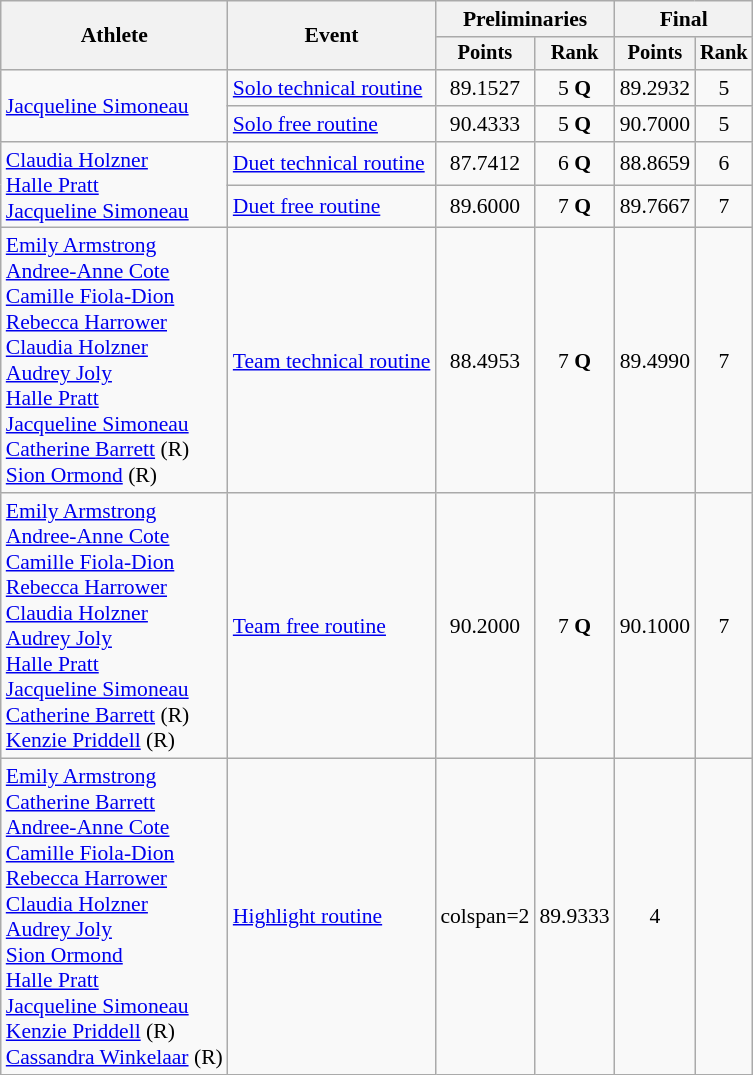<table class=wikitable style="font-size:90%">
<tr>
<th rowspan="2">Athlete</th>
<th rowspan="2">Event</th>
<th colspan="2">Preliminaries</th>
<th colspan="2">Final</th>
</tr>
<tr style="font-size:95%">
<th>Points</th>
<th>Rank</th>
<th>Points</th>
<th>Rank</th>
</tr>
<tr align=center>
<td align=left rowspan=2><a href='#'>Jacqueline Simoneau</a></td>
<td align=left><a href='#'>Solo technical routine</a></td>
<td>89.1527</td>
<td>5 <strong>Q</strong></td>
<td>89.2932</td>
<td>5</td>
</tr>
<tr align=center>
<td align=left><a href='#'>Solo free routine</a></td>
<td>90.4333</td>
<td>5 <strong>Q</strong></td>
<td>90.7000</td>
<td>5</td>
</tr>
<tr align=center>
<td align=left rowspan=2><a href='#'>Claudia Holzner</a><br><a href='#'>Halle Pratt</a><br><a href='#'>Jacqueline Simoneau</a></td>
<td align=left><a href='#'>Duet technical routine</a></td>
<td>87.7412</td>
<td>6 <strong>Q</strong></td>
<td>88.8659</td>
<td>6</td>
</tr>
<tr align=center>
<td align=left><a href='#'>Duet free routine</a></td>
<td>89.6000</td>
<td>7 <strong>Q</strong></td>
<td>89.7667</td>
<td>7</td>
</tr>
<tr align=center>
<td align=left><a href='#'>Emily Armstrong</a><br><a href='#'>Andree-Anne Cote</a><br><a href='#'>Camille Fiola-Dion</a><br><a href='#'>Rebecca Harrower</a><br><a href='#'>Claudia Holzner</a><br><a href='#'>Audrey Joly</a><br><a href='#'>Halle Pratt</a><br><a href='#'>Jacqueline Simoneau</a><br><a href='#'>Catherine Barrett</a> (R)<br><a href='#'>Sion Ormond</a> (R)</td>
<td align=left><a href='#'>Team technical routine</a></td>
<td>88.4953</td>
<td>7 <strong>Q</strong></td>
<td>89.4990</td>
<td>7</td>
</tr>
<tr align=center>
<td align=left><a href='#'>Emily Armstrong</a><br><a href='#'>Andree-Anne Cote</a><br><a href='#'>Camille Fiola-Dion</a><br><a href='#'>Rebecca Harrower</a><br><a href='#'>Claudia Holzner</a><br><a href='#'>Audrey Joly</a><br><a href='#'>Halle Pratt</a><br><a href='#'>Jacqueline Simoneau</a><br><a href='#'>Catherine Barrett</a> (R)<br><a href='#'>Kenzie Priddell</a> (R)</td>
<td align=left><a href='#'>Team free routine</a></td>
<td>90.2000</td>
<td>7 <strong>Q</strong></td>
<td>90.1000</td>
<td>7</td>
</tr>
<tr align=center>
<td align=left><a href='#'>Emily Armstrong</a><br><a href='#'>Catherine Barrett</a><br><a href='#'>Andree-Anne Cote</a><br><a href='#'>Camille Fiola-Dion</a><br><a href='#'>Rebecca Harrower</a><br><a href='#'>Claudia Holzner</a><br><a href='#'>Audrey Joly</a><br><a href='#'>Sion Ormond</a><br><a href='#'>Halle Pratt</a><br><a href='#'>Jacqueline Simoneau</a><br><a href='#'>Kenzie Priddell</a> (R)<br><a href='#'>Cassandra Winkelaar</a> (R)</td>
<td align=left><a href='#'>Highlight routine</a></td>
<td>colspan=2 </td>
<td>89.9333</td>
<td>4</td>
</tr>
</table>
